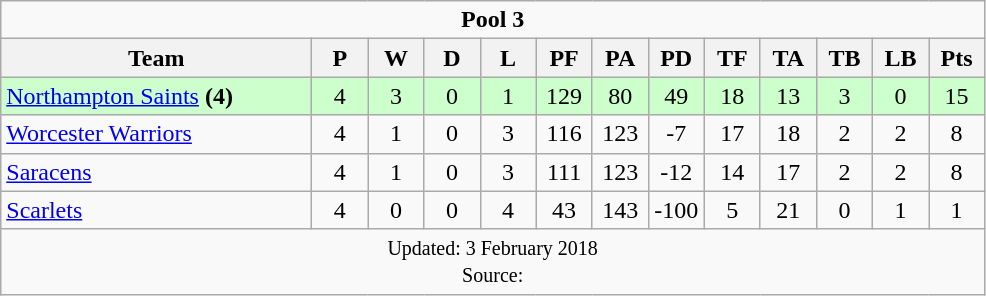<table class="wikitable" style="text-align:center">
<tr>
<td colspan="13" cellpadding="0" cellspacing="0"><strong>Pool 3</strong></td>
</tr>
<tr>
<th style="width:200px">Team</th>
<th width="30">P</th>
<th width="30">W</th>
<th width="30">D</th>
<th width="30">L</th>
<th width="30">PF</th>
<th width="30">PA</th>
<th width="30">PD</th>
<th width="30">TF</th>
<th width="30">TA</th>
<th width="30">TB</th>
<th width="30">LB</th>
<th width="30">Pts</th>
</tr>
<tr style="background:#cfc">
<td align="left"> <a href='#'>Northampton Saints</a> <strong>(4)</strong></td>
<td>4</td>
<td>3</td>
<td>0</td>
<td>1</td>
<td>129</td>
<td>80</td>
<td>49</td>
<td>18</td>
<td>13</td>
<td>3</td>
<td>0</td>
<td>15</td>
</tr>
<tr>
<td align="left"> <a href='#'>Worcester Warriors</a></td>
<td>4</td>
<td>1</td>
<td>0</td>
<td>3</td>
<td>116</td>
<td>123</td>
<td>-7</td>
<td>17</td>
<td>18</td>
<td>2</td>
<td>2</td>
<td>8</td>
</tr>
<tr>
<td align="left"> <a href='#'>Saracens</a></td>
<td>4</td>
<td>1</td>
<td>0</td>
<td>3</td>
<td>111</td>
<td>123</td>
<td>-12</td>
<td>14</td>
<td>17</td>
<td>2</td>
<td>2</td>
<td>8</td>
</tr>
<tr>
<td align="left"> <a href='#'>Scarlets</a></td>
<td>4</td>
<td>0</td>
<td>0</td>
<td>4</td>
<td>43</td>
<td>143</td>
<td>-100</td>
<td>5</td>
<td>21</td>
<td>0</td>
<td>1</td>
<td>1</td>
</tr>
<tr>
<td colspan="13" style="border:0px"><small>Updated: 3 February 2018<br>Source: </small></td>
</tr>
</table>
